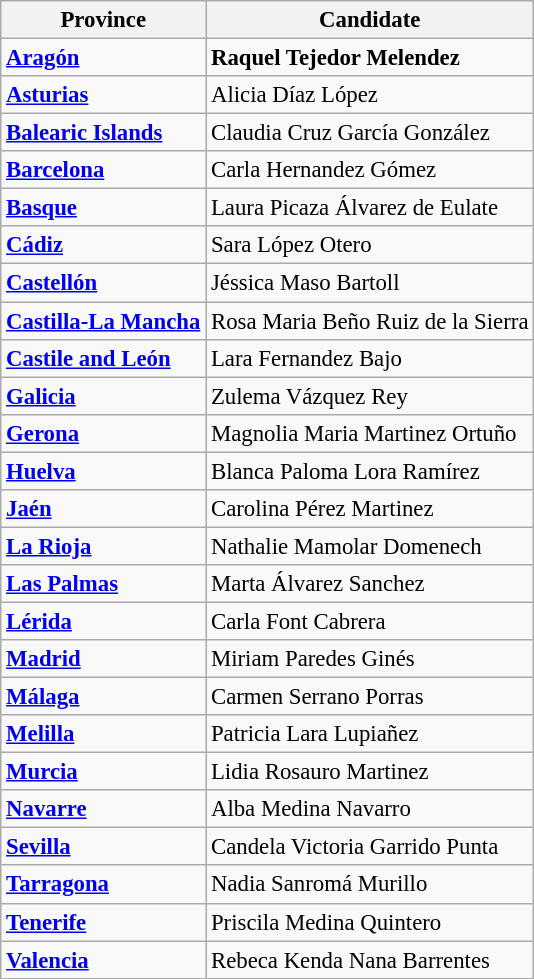<table class="wikitable sortable" style="font-size: 95%;">
<tr>
<th>Province</th>
<th>Candidate</th>
</tr>
<tr>
<td> <strong><a href='#'>Aragón</a></strong></td>
<td><strong>Raquel Tejedor Melendez</strong></td>
</tr>
<tr>
<td> <strong><a href='#'>Asturias</a></strong></td>
<td>Alicia Díaz López</td>
</tr>
<tr>
<td> <strong><a href='#'>Balearic Islands</a></strong></td>
<td>Claudia Cruz García González</td>
</tr>
<tr>
<td> <strong><a href='#'>Barcelona</a></strong></td>
<td>Carla Hernandez Gómez</td>
</tr>
<tr>
<td> <strong><a href='#'>Basque</a></strong></td>
<td>Laura Picaza Álvarez de Eulate</td>
</tr>
<tr>
<td> <strong><a href='#'>Cádiz</a></strong></td>
<td>Sara López Otero</td>
</tr>
<tr>
<td> <strong><a href='#'>Castellón</a></strong></td>
<td>Jéssica Maso Bartoll</td>
</tr>
<tr>
<td> <strong><a href='#'>Castilla-La Mancha</a></strong></td>
<td>Rosa Maria Beño Ruiz de la Sierra</td>
</tr>
<tr>
<td> <strong><a href='#'>Castile and León</a></strong></td>
<td>Lara Fernandez Bajo</td>
</tr>
<tr>
<td> <strong><a href='#'>Galicia</a></strong></td>
<td>Zulema Vázquez Rey</td>
</tr>
<tr>
<td> <strong><a href='#'>Gerona</a></strong></td>
<td>Magnolia Maria Martinez Ortuño</td>
</tr>
<tr>
<td> <strong><a href='#'>Huelva</a></strong></td>
<td>Blanca Paloma Lora Ramírez</td>
</tr>
<tr>
<td> <strong><a href='#'>Jaén</a></strong></td>
<td>Carolina Pérez Martinez</td>
</tr>
<tr>
<td> <strong><a href='#'>La Rioja</a></strong></td>
<td>Nathalie Mamolar Domenech</td>
</tr>
<tr>
<td> <strong><a href='#'>Las Palmas</a></strong></td>
<td>Marta Álvarez Sanchez</td>
</tr>
<tr>
<td> <strong><a href='#'>Lérida</a></strong></td>
<td>Carla Font Cabrera</td>
</tr>
<tr>
<td> <strong><a href='#'>Madrid</a></strong></td>
<td>Miriam Paredes Ginés</td>
</tr>
<tr>
<td> <strong><a href='#'>Málaga</a></strong></td>
<td>Carmen Serrano Porras</td>
</tr>
<tr>
<td> <strong><a href='#'>Melilla</a></strong></td>
<td>Patricia Lara Lupiañez</td>
</tr>
<tr>
<td> <strong><a href='#'>Murcia</a></strong></td>
<td>Lidia Rosauro Martinez</td>
</tr>
<tr>
<td> <strong><a href='#'>Navarre</a></strong></td>
<td>Alba Medina Navarro</td>
</tr>
<tr>
<td> <strong><a href='#'>Sevilla</a></strong></td>
<td>Candela Victoria Garrido Punta</td>
</tr>
<tr>
<td> <strong><a href='#'>Tarragona</a></strong></td>
<td>Nadia Sanromá Murillo</td>
</tr>
<tr>
<td> <strong><a href='#'>Tenerife</a></strong></td>
<td>Priscila Medina Quintero</td>
</tr>
<tr>
<td> <strong><a href='#'>Valencia</a></strong></td>
<td>Rebeca Kenda Nana Barrentes</td>
</tr>
<tr>
</tr>
</table>
